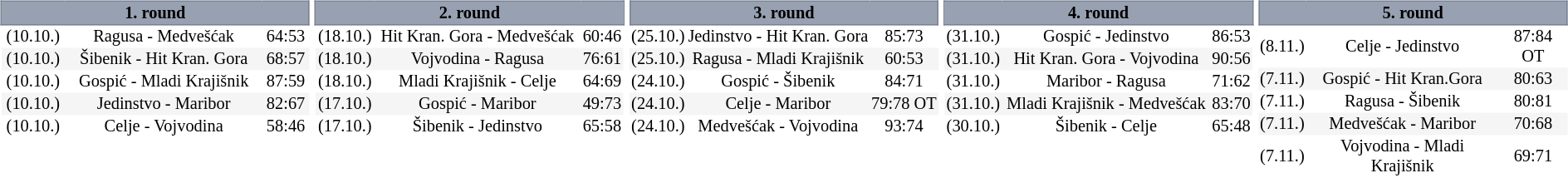<table width=100%>
<tr>
<td width=20% valign="top"><br><table border=0 cellspacing=0 cellpadding=1em style="font-size: 85%; border-collapse: collapse;" width=100%>
<tr>
<td colspan=5 bgcolor=#98A1B2 style="border:1px solid #7A8392;text-align:center;"><span><strong>1. round</strong></span></td>
</tr>
<tr align=center bgcolor=#FFFFFF>
<td>(10.10.)</td>
<td>Ragusa - Medvešćak</td>
<td>64:53</td>
</tr>
<tr align=center bgcolor=#f5f5f5>
<td>(10.10.)</td>
<td>Šibenik - Hit Kran. Gora</td>
<td>68:57</td>
</tr>
<tr align=center bgcolor=#FFFFFF>
<td>(10.10.)</td>
<td>Gospić - Mladi Krajišnik</td>
<td>87:59</td>
</tr>
<tr align=center bgcolor=#f5f5f5>
<td>(10.10.)</td>
<td>Jedinstvo - Maribor</td>
<td>82:67</td>
</tr>
<tr align=center bgcolor=#FFFFFF>
<td>(10.10.)</td>
<td>Celje - Vojvodina</td>
<td>58:46</td>
</tr>
</table>
</td>
<td width=20% valign="top"><br><table border=0 cellspacing=0 cellpadding=1em style="font-size: 85%; border-collapse: collapse;" width=100%>
<tr>
<td colspan=5 bgcolor=#98A1B2 style="border:1px solid #7A8392;text-align:center;"><span><strong>2. round</strong></span></td>
</tr>
<tr align=center bgcolor=#FFFFFF>
<td>(18.10.)</td>
<td>Hit Kran. Gora - Medvešćak</td>
<td>60:46</td>
</tr>
<tr align=center bgcolor=#f5f5f5>
<td>(18.10.)</td>
<td>Vojvodina - Ragusa</td>
<td>76:61</td>
</tr>
<tr align=center bgcolor=#FFFFFF>
<td>(18.10.)</td>
<td>Mladi Krajišnik - Celje</td>
<td>64:69</td>
</tr>
<tr align=center bgcolor=#f5f5f5>
<td>(17.10.)</td>
<td>Gospić - Maribor</td>
<td>49:73</td>
</tr>
<tr align=center bgcolor=#FFFFFF>
<td>(17.10.)</td>
<td>Šibenik - Jedinstvo</td>
<td>65:58</td>
</tr>
</table>
</td>
<td width=20% valign="top"><br><table border=0 cellspacing=0 cellpadding=1em style="font-size: 85%; border-collapse: collapse;" width=100%>
<tr>
<td colspan=5 bgcolor=#98A1B2 style="border:1px solid #7A8392;text-align:center;"><span><strong>3. round</strong></span></td>
</tr>
<tr align=center bgcolor=#FFFFFF>
<td>(25.10.)</td>
<td>Jedinstvo - Hit Kran. Gora</td>
<td>85:73</td>
</tr>
<tr align=center bgcolor=#f5f5f5>
<td>(25.10.)</td>
<td>Ragusa - Mladi Krajišnik</td>
<td>60:53</td>
</tr>
<tr align=center bgcolor=#FFFFFF>
<td>(24.10.)</td>
<td>Gospić - Šibenik</td>
<td>84:71</td>
</tr>
<tr align=center bgcolor=#f5f5f5>
<td>(24.10.)</td>
<td>Celje - Maribor</td>
<td>79:78 OT</td>
</tr>
<tr align=center bgcolor=#FFFFFF>
<td>(24.10.)</td>
<td>Medvešćak - Vojvodina</td>
<td>93:74</td>
</tr>
</table>
</td>
<td width=20% valign="top"><br><table border=0 cellspacing=0 cellpadding=1em style="font-size: 85%; border-collapse: collapse;" width=100%>
<tr>
<td colspan=5 bgcolor=#98A1B2 style="border:1px solid #7A8392;text-align:center;"><span><strong>4. round</strong></span></td>
</tr>
<tr align=center bgcolor=#FFFFFF>
<td>(31.10.)</td>
<td>Gospić - Jedinstvo</td>
<td>86:53</td>
</tr>
<tr align=center bgcolor=#f5f5f5>
<td>(31.10.)</td>
<td>Hit Kran. Gora - Vojvodina</td>
<td>90:56</td>
</tr>
<tr align=center bgcolor=#FFFFFF>
<td>(31.10.)</td>
<td>Maribor - Ragusa</td>
<td>71:62</td>
</tr>
<tr align=center bgcolor=#f5f5f5>
<td>(31.10.)</td>
<td>Mladi Krajišnik - Medvešćak</td>
<td>83:70</td>
</tr>
<tr align=center bgcolor=#FFFFFF>
<td>(30.10.)</td>
<td>Šibenik - Celje</td>
<td>65:48</td>
</tr>
</table>
</td>
<td width=20% valign="top"><br><table border=0 cellspacing=0 cellpadding=1em style="font-size: 85%; border-collapse: collapse;" width=100%>
<tr>
<td colspan=5 bgcolor=#98A1B2 style="border:1px solid #7A8392;text-align:center;"><span><strong>5. round</strong> </span></td>
</tr>
<tr align=center bgcolor=#FFFFFF>
<td>(8.11.)</td>
<td>Celje - Jedinstvo</td>
<td>87:84 OT</td>
</tr>
<tr align=center bgcolor=#f5f5f5>
<td>(7.11.)</td>
<td>Gospić - Hit Kran.Gora</td>
<td>80:63</td>
</tr>
<tr align=center bgcolor=#FFFFFF>
<td>(7.11.)</td>
<td>Ragusa - Šibenik</td>
<td>80:81</td>
</tr>
<tr align=center bgcolor=#f5f5f5>
<td>(7.11.)</td>
<td>Medvešćak - Maribor</td>
<td>70:68</td>
</tr>
<tr align=center bgcolor=#FFFFFF>
<td>(7.11.)</td>
<td>Vojvodina - Mladi Krajišnik</td>
<td>69:71</td>
</tr>
</table>
</td>
</tr>
</table>
